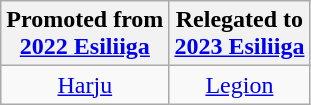<table class="wikitable">
<tr>
<th>Promoted from<br><a href='#'>2022 Esiliiga</a></th>
<th>Relegated to<br><a href='#'>2023 Esiliiga</a></th>
</tr>
<tr>
<td align=center><a href='#'>Harju</a></td>
<td align=center><a href='#'>Legion</a></td>
</tr>
</table>
